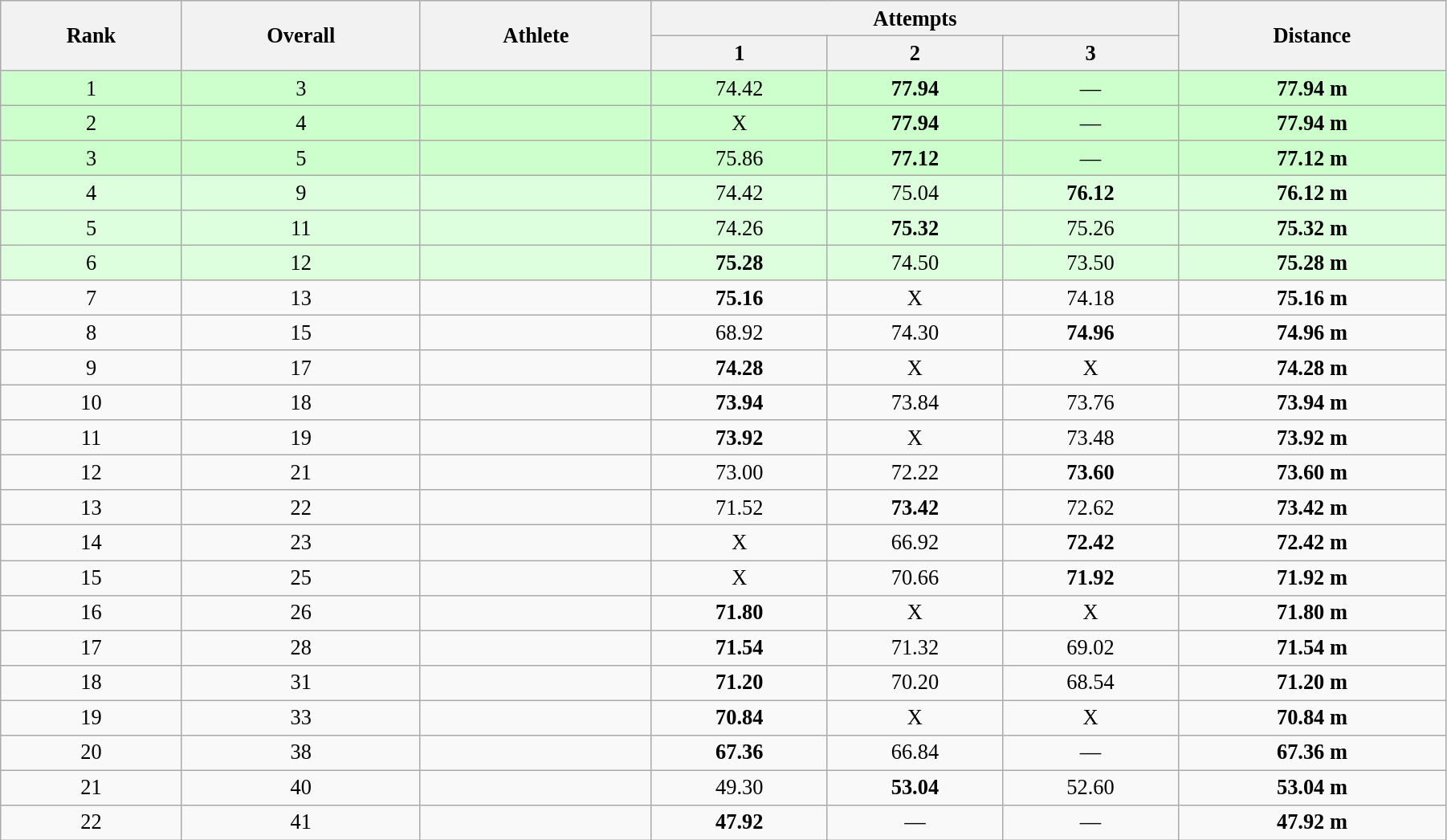<table class="wikitable" style=" text-align:center; font-size:110%;" width="95%">
<tr>
<th rowspan="2">Rank</th>
<th rowspan="2">Overall</th>
<th rowspan="2">Athlete</th>
<th colspan="3">Attempts</th>
<th rowspan="2">Distance</th>
</tr>
<tr>
<th>1</th>
<th>2</th>
<th>3</th>
</tr>
<tr style="background:#ccffcc;">
<td>1</td>
<td>3</td>
<td align=left></td>
<td>74.42</td>
<td><strong>77.94</strong></td>
<td>—</td>
<td><strong>77.94 m </strong></td>
</tr>
<tr style="background:#ccffcc;">
<td>2</td>
<td>4</td>
<td align=left></td>
<td>X</td>
<td><strong>77.94</strong></td>
<td>—</td>
<td><strong>77.94 m </strong></td>
</tr>
<tr style="background:#ccffcc;">
<td>3</td>
<td>5</td>
<td align=left></td>
<td>75.86</td>
<td><strong>77.12</strong></td>
<td>—</td>
<td><strong>77.12 m </strong></td>
</tr>
<tr style="background:#ddffdd;">
<td>4</td>
<td>9</td>
<td align=left></td>
<td>74.42</td>
<td>75.04</td>
<td><strong>76.12</strong></td>
<td><strong>76.12 m </strong></td>
</tr>
<tr style="background:#ddffdd;">
<td>5</td>
<td>11</td>
<td align=left></td>
<td>74.26</td>
<td><strong>75.32</strong></td>
<td>75.26</td>
<td><strong>75.32 m </strong></td>
</tr>
<tr style="background:#ddffdd;">
<td>6</td>
<td>12</td>
<td align=left></td>
<td><strong>75.28</strong></td>
<td>74.50</td>
<td>73.50</td>
<td><strong>75.28 m </strong></td>
</tr>
<tr>
<td>7</td>
<td>13</td>
<td align=left></td>
<td><strong>75.16</strong></td>
<td>X</td>
<td>74.18</td>
<td><strong>75.16 m </strong></td>
</tr>
<tr>
<td>8</td>
<td>15</td>
<td align=left></td>
<td>68.92</td>
<td>74.30</td>
<td><strong>74.96</strong></td>
<td><strong>74.96 m </strong></td>
</tr>
<tr>
<td>9</td>
<td>17</td>
<td align=left></td>
<td><strong>74.28</strong></td>
<td>X</td>
<td>X</td>
<td><strong>74.28 m </strong></td>
</tr>
<tr>
<td>10</td>
<td>18</td>
<td align=left></td>
<td><strong>73.94</strong></td>
<td>73.84</td>
<td>73.76</td>
<td><strong>73.94 m </strong></td>
</tr>
<tr>
<td>11</td>
<td>19</td>
<td align=left></td>
<td><strong>73.92</strong></td>
<td>X</td>
<td>73.48</td>
<td><strong>73.92 m </strong></td>
</tr>
<tr>
<td>12</td>
<td>21</td>
<td align=left></td>
<td>73.00</td>
<td>72.22</td>
<td><strong>73.60</strong></td>
<td><strong>73.60 m </strong></td>
</tr>
<tr>
<td>13</td>
<td>22</td>
<td align=left></td>
<td>71.52</td>
<td><strong>73.42</strong></td>
<td>72.62</td>
<td><strong>73.42 m </strong></td>
</tr>
<tr>
<td>14</td>
<td>23</td>
<td align=left></td>
<td>X</td>
<td>66.92</td>
<td><strong>72.42</strong></td>
<td><strong>72.42 m </strong></td>
</tr>
<tr>
<td>15</td>
<td>25</td>
<td align=left></td>
<td>X</td>
<td>70.66</td>
<td><strong>71.92</strong></td>
<td><strong>71.92 m </strong></td>
</tr>
<tr>
<td>16</td>
<td>26</td>
<td align=left></td>
<td><strong>71.80</strong></td>
<td>X</td>
<td>X</td>
<td><strong>71.80 m </strong></td>
</tr>
<tr>
<td>17</td>
<td>28</td>
<td align=left></td>
<td><strong>71.54</strong></td>
<td>71.32</td>
<td>69.02</td>
<td><strong>71.54 m </strong></td>
</tr>
<tr>
<td>18</td>
<td>31</td>
<td align=left></td>
<td><strong>71.20</strong></td>
<td>70.20</td>
<td>68.54</td>
<td><strong>71.20 m </strong></td>
</tr>
<tr>
<td>19</td>
<td>33</td>
<td align=left></td>
<td><strong>70.84</strong></td>
<td>X</td>
<td>X</td>
<td><strong>70.84 m </strong></td>
</tr>
<tr>
<td>20</td>
<td>38</td>
<td align=left></td>
<td><strong>67.36</strong></td>
<td>66.84</td>
<td>—</td>
<td><strong>67.36 m  </strong></td>
</tr>
<tr>
<td>21</td>
<td>40</td>
<td align=left></td>
<td>49.30</td>
<td><strong>53.04</strong></td>
<td>52.60</td>
<td><strong>53.04 m </strong></td>
</tr>
<tr>
<td>22</td>
<td>41</td>
<td align=left></td>
<td><strong>47.92</strong></td>
<td>—</td>
<td>—</td>
<td><strong>47.92 m </strong></td>
</tr>
</table>
